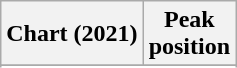<table class="wikitable sortable plainrowheaders" style="text-align:center">
<tr>
<th scope="col">Chart (2021)</th>
<th scope="col">Peak<br>position</th>
</tr>
<tr>
</tr>
<tr>
</tr>
<tr>
</tr>
</table>
